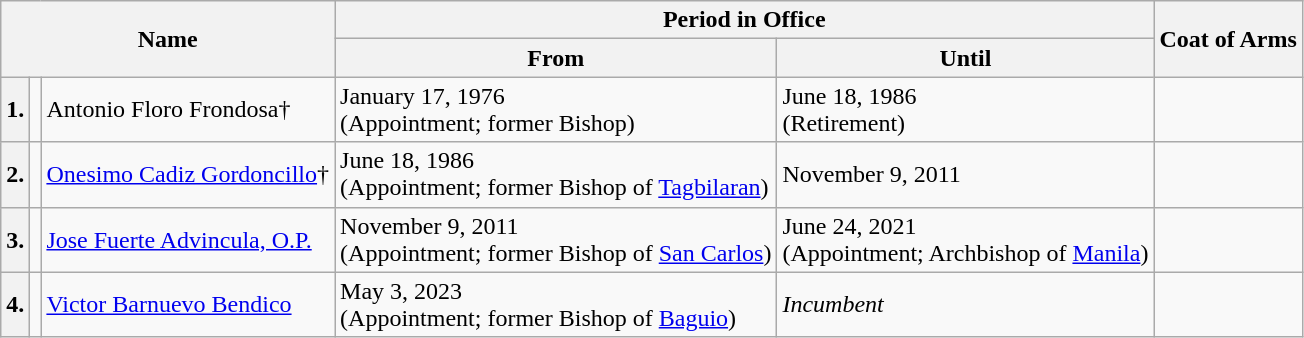<table class="wikitable">
<tr>
<th colspan="3" rowspan="2">Name</th>
<th colspan="2">Period in Office</th>
<th rowspan="2">Coat of Arms</th>
</tr>
<tr>
<th>From</th>
<th>Until</th>
</tr>
<tr>
<th>1.</th>
<td></td>
<td>Antonio Floro Frondosa†</td>
<td>January 17, 1976<br>(Appointment;
former Bishop)</td>
<td>June 18, 1986<br>(Retirement)</td>
<td></td>
</tr>
<tr>
<th>2.</th>
<td></td>
<td><a href='#'>Onesimo Cadiz Gordoncillo</a>†</td>
<td>June 18, 1986<br>(Appointment;
former Bishop
of <a href='#'>Tagbilaran</a>)</td>
<td>November 9, 2011</td>
<td></td>
</tr>
<tr>
<th>3.</th>
<td></td>
<td><a href='#'>Jose Fuerte Advincula, O.P.</a></td>
<td>November 9, 2011<br>(Appointment;
former Bishop
of <a href='#'>San Carlos</a>)</td>
<td>June 24, 2021<br>(Appointment;
Archbishop
of <a href='#'>Manila</a>)</td>
<td></td>
</tr>
<tr>
<th>4.</th>
<td></td>
<td><a href='#'>Victor Barnuevo Bendico</a></td>
<td>May 3, 2023<br>(Appointment;
former Bishop
of <a href='#'>Baguio</a>)</td>
<td><em>Incumbent</em></td>
<td></td>
</tr>
</table>
